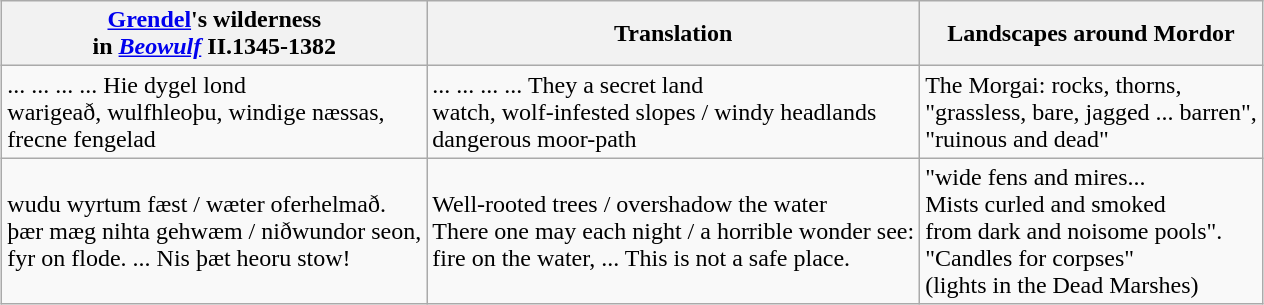<table class="wikitable" style="margin: 1em auto;">
<tr>
<th><a href='#'>Grendel</a>'s wilderness<br>in <em><a href='#'>Beowulf</a></em> II.1345-1382</th>
<th>Translation</th>
<th>Landscapes around Mordor</th>
</tr>
<tr>
<td>... ... ... ... Hie dygel lond<br>warigeað, wulfhleoþu, windige næssas,<br>frecne fengelad</td>
<td>... ... ... ... They a secret land<br>watch, wolf-infested slopes / windy headlands<br>dangerous moor-path</td>
<td>The Morgai: rocks, thorns,<br>"grassless, bare, jagged ... barren",<br>"ruinous and dead"</td>
</tr>
<tr>
<td>wudu wyrtum fæst / wæter oferhelmað.<br>þær mæg nihta gehwæm / niðwundor seon,<br>fyr on flode. ... Nis þæt heoru stow!</td>
<td>Well-rooted trees / overshadow the water<br>There one may each night / a horrible wonder see:<br>fire on the water, ... This is not a safe place.</td>
<td>"wide fens and mires...<br>Mists curled and smoked<br>from dark and noisome pools".<br>"Candles for corpses"<br>(lights in the Dead Marshes)</td>
</tr>
</table>
